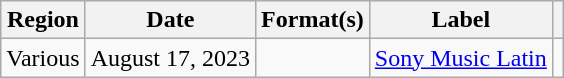<table class="wikitable">
<tr>
<th>Region</th>
<th>Date</th>
<th>Format(s)</th>
<th>Label</th>
<th></th>
</tr>
<tr>
<td>Various</td>
<td>August 17, 2023</td>
<td></td>
<td><a href='#'>Sony Music Latin</a></td>
<td></td>
</tr>
</table>
